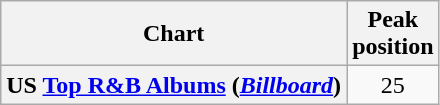<table class="wikitable plainrowheaders sortable" style="text-align:center;" border="1">
<tr>
<th scope="col">Chart</th>
<th scope="col">Peak<br>position</th>
</tr>
<tr>
<th scope="row">US <a href='#'>Top R&B Albums</a> (<em><a href='#'>Billboard</a></em>)</th>
<td>25</td>
</tr>
</table>
